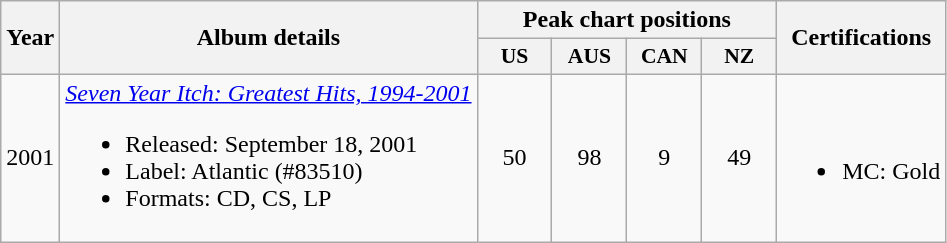<table class="wikitable">
<tr>
<th rowspan="2">Year</th>
<th rowspan="2">Album details</th>
<th colspan="4">Peak chart positions</th>
<th rowspan="2">Certifications</th>
</tr>
<tr>
<th style="width:3em;font-size:90%">US<br></th>
<th style="width:3em;font-size:90%">AUS<br></th>
<th style="width:3em;font-size:90%">CAN<br></th>
<th style="width:3em;font-size:90%">NZ<br></th>
</tr>
<tr>
<td>2001</td>
<td align="left"><em><a href='#'>Seven Year Itch: Greatest Hits, 1994-2001</a></em><br><ul><li>Released: September 18, 2001</li><li>Label: Atlantic (#83510)</li><li>Formats: CD, CS, LP</li></ul></td>
<td align="center">50</td>
<td align="center">98</td>
<td align="center">9</td>
<td align="center">49</td>
<td><br><ul><li>MC: Gold</li></ul></td>
</tr>
</table>
